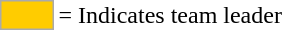<table>
<tr>
<td style="background:#fc0; border:1px solid #aaa; width:2em;"></td>
<td>= Indicates team leader</td>
</tr>
</table>
